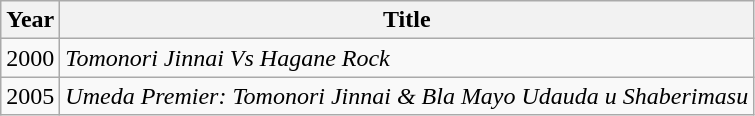<table class="wikitable">
<tr>
<th>Year</th>
<th>Title</th>
</tr>
<tr>
<td>2000</td>
<td><em>Tomonori Jinnai Vs Hagane Rock</em></td>
</tr>
<tr>
<td>2005</td>
<td><em>Umeda Premier: Tomonori Jinnai & Bla Mayo Udauda u Shaberimasu</em></td>
</tr>
</table>
